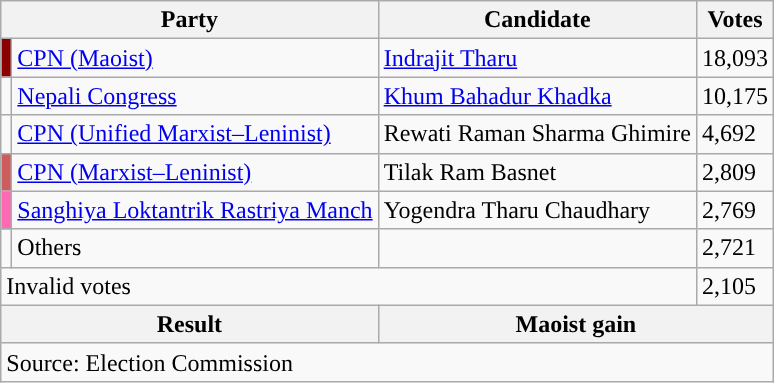<table class="wikitable">
<tr>
<th colspan="2">Party</th>
<th>Candidate</th>
<th>Votes</th>
</tr>
<tr>
<td style="background-color:darkred"></td>
<td><a href='#'>CPN (Maoist)</a></td>
<td><a href='#'>Indrajit Tharu</a></td>
<td>18,093</td>
</tr>
<tr>
<td style="background-color:"></td>
<td><a href='#'>Nepali Congress</a></td>
<td><a href='#'>Khum Bahadur Khadka</a></td>
<td>10,175</td>
</tr>
<tr>
<td style="background-color:"></td>
<td><a href='#'>CPN (Unified Marxist–Leninist)</a></td>
<td>Rewati Raman Sharma Ghimire</td>
<td>4,692</td>
</tr>
<tr>
<td style="background-color:indianred"></td>
<td><a href='#'>CPN (Marxist–Leninist)</a></td>
<td>Tilak Ram Basnet</td>
<td>2,809</td>
</tr>
<tr>
<td style="background-color:hotpink"></td>
<td><a href='#'>Sanghiya Loktantrik Rastriya Manch</a></td>
<td>Yogendra Tharu Chaudhary</td>
<td>2,769</td>
</tr>
<tr>
<td></td>
<td>Others</td>
<td></td>
<td>2,721</td>
</tr>
<tr>
<td colspan="3">Invalid votes</td>
<td>2,105</td>
</tr>
<tr>
<th colspan="2">Result</th>
<th colspan="2">Maoist gain</th>
</tr>
<tr>
<td colspan="4">Source: Election Commission</td>
</tr>
</table>
